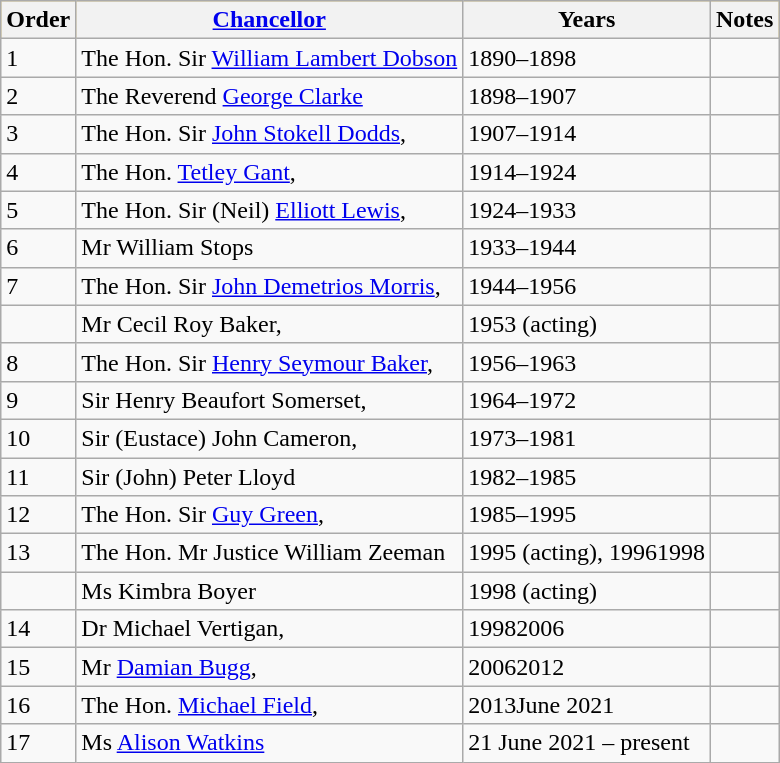<table class="wikitable">
<tr style="background:#fc3;">
<th>Order</th>
<th><a href='#'>Chancellor</a></th>
<th>Years</th>
<th>Notes</th>
</tr>
<tr>
<td>1</td>
<td>The Hon. Sir <a href='#'>William Lambert Dobson</a></td>
<td>1890–1898</td>
<td></td>
</tr>
<tr>
<td>2</td>
<td>The Reverend <a href='#'>George Clarke</a></td>
<td>1898–1907</td>
<td></td>
</tr>
<tr>
<td>3</td>
<td>The Hon. Sir <a href='#'>John Stokell Dodds</a>, </td>
<td>1907–1914</td>
<td></td>
</tr>
<tr>
<td>4</td>
<td>The Hon. <a href='#'>Tetley Gant</a>, </td>
<td>1914–1924</td>
<td></td>
</tr>
<tr>
<td>5</td>
<td>The Hon. Sir (Neil) <a href='#'>Elliott Lewis</a>, </td>
<td>1924–1933</td>
<td></td>
</tr>
<tr>
<td>6</td>
<td>Mr William Stops</td>
<td>1933–1944</td>
<td></td>
</tr>
<tr>
<td>7</td>
<td>The Hon. Sir <a href='#'>John Demetrios Morris</a>, </td>
<td>1944–1956</td>
<td></td>
</tr>
<tr>
<td></td>
<td>Mr Cecil Roy Baker, </td>
<td>1953 (acting)</td>
<td></td>
</tr>
<tr>
<td>8</td>
<td>The Hon. Sir <a href='#'>Henry Seymour Baker</a>, </td>
<td>1956–1963</td>
<td></td>
</tr>
<tr>
<td>9</td>
<td>Sir Henry Beaufort Somerset, </td>
<td>1964–1972</td>
<td></td>
</tr>
<tr>
<td>10</td>
<td>Sir (Eustace) John Cameron, </td>
<td>1973–1981</td>
<td></td>
</tr>
<tr>
<td>11</td>
<td>Sir (John) Peter Lloyd</td>
<td>1982–1985</td>
<td></td>
</tr>
<tr>
<td>12</td>
<td>The Hon. Sir <a href='#'>Guy Green</a>, </td>
<td>1985–1995</td>
<td></td>
</tr>
<tr>
<td>13</td>
<td>The Hon. Mr Justice William Zeeman</td>
<td>1995 (acting), 19961998</td>
<td></td>
</tr>
<tr>
<td></td>
<td>Ms Kimbra Boyer</td>
<td>1998 (acting)</td>
<td></td>
</tr>
<tr>
<td>14</td>
<td>Dr Michael Vertigan, </td>
<td>19982006</td>
<td></td>
</tr>
<tr>
<td>15</td>
<td>Mr <a href='#'>Damian Bugg</a>, </td>
<td>20062012</td>
<td></td>
</tr>
<tr>
<td>16</td>
<td>The Hon. <a href='#'>Michael Field</a>, </td>
<td>2013June 2021</td>
<td></td>
</tr>
<tr>
<td>17</td>
<td>Ms <a href='#'>Alison Watkins</a></td>
<td>21 June 2021 – present</td>
<td></td>
</tr>
</table>
